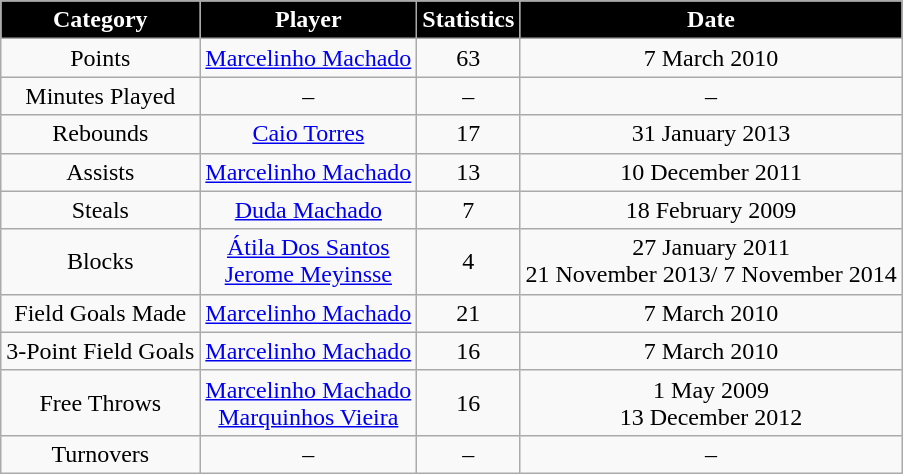<table class="wikitable" style="text-align:center">
<tr>
<th style="background:#000000; color:#FFFFFF;">Category</th>
<th style="background:#000000; color:#FFFFFF;">Player</th>
<th style="background:#000000; color:#FFFFFF;">Statistics</th>
<th style="background:#000000; color:#FFFFFF;">Date</th>
</tr>
<tr>
<td>Points</td>
<td><a href='#'>Marcelinho Machado</a></td>
<td>63</td>
<td>7 March 2010</td>
</tr>
<tr>
<td>Minutes Played</td>
<td>–</td>
<td>–</td>
<td>–</td>
</tr>
<tr>
<td>Rebounds</td>
<td><a href='#'>Caio Torres</a></td>
<td>17</td>
<td>31 January 2013</td>
</tr>
<tr>
<td>Assists</td>
<td><a href='#'>Marcelinho Machado</a></td>
<td>13</td>
<td>10 December 2011</td>
</tr>
<tr>
<td>Steals</td>
<td><a href='#'>Duda Machado</a></td>
<td>7</td>
<td>18 February 2009</td>
</tr>
<tr>
<td>Blocks</td>
<td><a href='#'>Átila Dos Santos</a><br><a href='#'>Jerome Meyinsse</a></td>
<td>4</td>
<td>27 January 2011<br>21 November 2013/ 7 November 2014</td>
</tr>
<tr>
<td>Field Goals Made</td>
<td><a href='#'>Marcelinho Machado</a></td>
<td>21</td>
<td>7 March 2010</td>
</tr>
<tr>
<td>3-Point Field Goals</td>
<td><a href='#'>Marcelinho Machado</a></td>
<td>16</td>
<td>7 March 2010</td>
</tr>
<tr>
<td>Free Throws</td>
<td><a href='#'>Marcelinho Machado</a><br><a href='#'>Marquinhos Vieira</a></td>
<td>16</td>
<td>1 May 2009<br>13 December 2012</td>
</tr>
<tr>
<td>Turnovers</td>
<td>–</td>
<td>–</td>
<td>–</td>
</tr>
</table>
